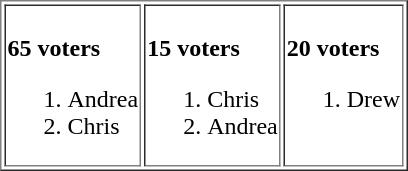<table border=1>
<tr>
<td valign=top><br><strong>65 voters</strong><ol><li>Andrea</li><li>Chris</li></ol></td>
<td valign=top><br><strong>15 voters</strong><ol><li>Chris</li><li>Andrea</li></ol></td>
<td valign=top><br><strong>20 voters</strong><ol><li>Drew</li></ol></td>
</tr>
</table>
